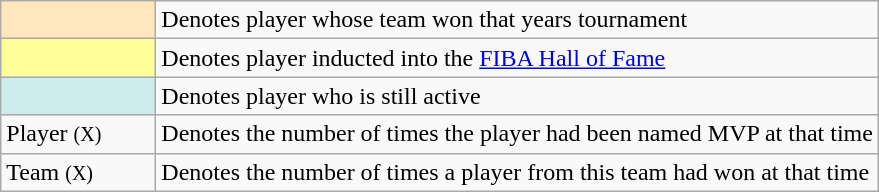<table class="wikitable">
<tr>
<td style="background-color:#FFE6BD; border:1px solid #aaaaaa; width:6em"></td>
<td>Denotes player whose team won that years tournament</td>
</tr>
<tr>
<td style="background-color:#FFFF99; border:1px solid #aaaaaa; width:6em"></td>
<td>Denotes player inducted into the <a href='#'>FIBA Hall of Fame</a></td>
</tr>
<tr>
<td style="background-color:#CFECEC; border:1px solid #aaaaaa; width:6em"></td>
<td>Denotes player who is still active</td>
</tr>
<tr>
<td>Player <small>(X)</small></td>
<td>Denotes the number of times the player had been named MVP at that time</td>
</tr>
<tr>
<td>Team <small>(X)</small></td>
<td>Denotes the number of times a player from this team had won at that time</td>
</tr>
</table>
